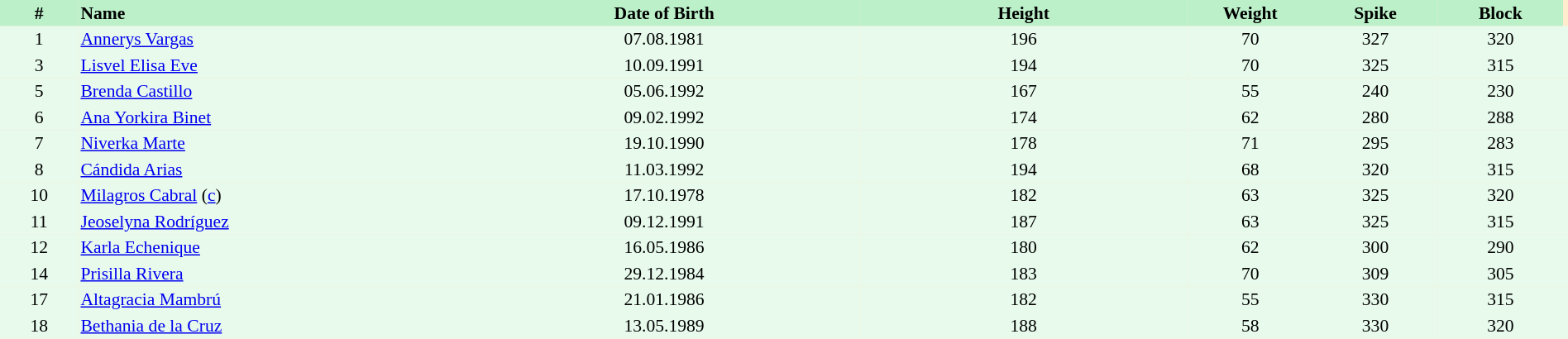<table border=0 cellpadding=2 cellspacing=0  |- bgcolor=#FFECCE style="text-align:center; font-size:90%;" width=100%>
<tr bgcolor=#BBF0C9>
<th width=5%>#</th>
<th width=25% align=left>Name</th>
<th width=25%>Date of Birth</th>
<th width=21%>Height</th>
<th width=8%>Weight</th>
<th width=8%>Spike</th>
<th width=8%>Block</th>
</tr>
<tr bgcolor=#E7FAEC>
<td>1</td>
<td align=left><a href='#'>Annerys Vargas</a></td>
<td>07.08.1981</td>
<td>196</td>
<td>70</td>
<td>327</td>
<td>320</td>
<td></td>
</tr>
<tr bgcolor=#E7FAEC>
<td>3</td>
<td align=left><a href='#'>Lisvel Elisa Eve</a></td>
<td>10.09.1991</td>
<td>194</td>
<td>70</td>
<td>325</td>
<td>315</td>
<td></td>
</tr>
<tr bgcolor=#E7FAEC>
<td>5</td>
<td align=left><a href='#'>Brenda Castillo</a></td>
<td>05.06.1992</td>
<td>167</td>
<td>55</td>
<td>240</td>
<td>230</td>
<td></td>
</tr>
<tr bgcolor=#E7FAEC>
<td>6</td>
<td align=left><a href='#'>Ana Yorkira Binet</a></td>
<td>09.02.1992</td>
<td>174</td>
<td>62</td>
<td>280</td>
<td>288</td>
<td></td>
</tr>
<tr bgcolor=#E7FAEC>
<td>7</td>
<td align=left><a href='#'>Niverka Marte</a></td>
<td>19.10.1990</td>
<td>178</td>
<td>71</td>
<td>295</td>
<td>283</td>
<td></td>
</tr>
<tr bgcolor=#E7FAEC>
<td>8</td>
<td align=left><a href='#'>Cándida Arias</a></td>
<td>11.03.1992</td>
<td>194</td>
<td>68</td>
<td>320</td>
<td>315</td>
<td></td>
</tr>
<tr bgcolor=#E7FAEC>
<td>10</td>
<td align=left><a href='#'>Milagros Cabral</a> (<a href='#'>c</a>)</td>
<td>17.10.1978</td>
<td>182</td>
<td>63</td>
<td>325</td>
<td>320</td>
<td></td>
</tr>
<tr bgcolor=#E7FAEC>
<td>11</td>
<td align=left><a href='#'>Jeoselyna Rodríguez</a></td>
<td>09.12.1991</td>
<td>187</td>
<td>63</td>
<td>325</td>
<td>315</td>
<td></td>
</tr>
<tr bgcolor=#E7FAEC>
<td>12</td>
<td align=left><a href='#'>Karla Echenique</a></td>
<td>16.05.1986</td>
<td>180</td>
<td>62</td>
<td>300</td>
<td>290</td>
<td></td>
</tr>
<tr bgcolor=#E7FAEC>
<td>14</td>
<td align=left><a href='#'>Prisilla Rivera</a></td>
<td>29.12.1984</td>
<td>183</td>
<td>70</td>
<td>309</td>
<td>305</td>
<td></td>
</tr>
<tr bgcolor=#E7FAEC>
<td>17</td>
<td align=left><a href='#'>Altagracia Mambrú</a></td>
<td>21.01.1986</td>
<td>182</td>
<td>55</td>
<td>330</td>
<td>315</td>
<td></td>
</tr>
<tr bgcolor=#E7FAEC>
<td>18</td>
<td align=left><a href='#'>Bethania de la Cruz</a></td>
<td>13.05.1989</td>
<td>188</td>
<td>58</td>
<td>330</td>
<td>320</td>
<td></td>
</tr>
</table>
